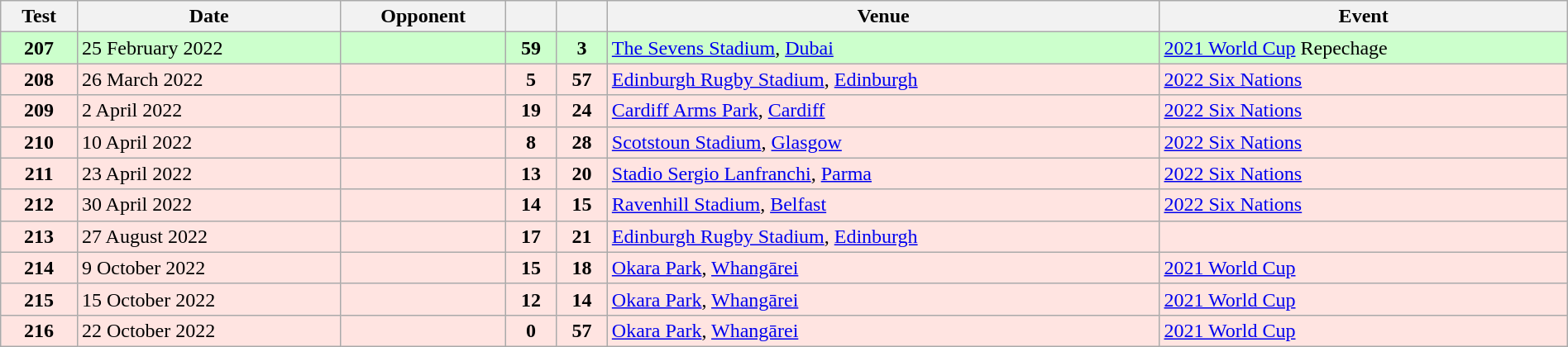<table class="wikitable sortable" style="width:100%">
<tr>
<th>Test</th>
<th>Date</th>
<th>Opponent</th>
<th></th>
<th></th>
<th>Venue</th>
<th>Event</th>
</tr>
<tr bgcolor="CCFFCC">
<td align="center"><strong>207</strong></td>
<td>25 February 2022</td>
<td></td>
<td align="center"><strong>59</strong></td>
<td align="center"><strong>3</strong></td>
<td><a href='#'>The Sevens Stadium</a>, <a href='#'>Dubai</a></td>
<td><a href='#'>2021 World Cup</a> Repechage</td>
</tr>
<tr bgcolor="FFE4E1">
<td align="center"><strong>208</strong></td>
<td>26 March 2022</td>
<td></td>
<td align="center"><strong>5</strong></td>
<td align="center"><strong>57</strong></td>
<td><a href='#'>Edinburgh Rugby Stadium</a>, <a href='#'>Edinburgh</a></td>
<td><a href='#'>2022 Six Nations</a></td>
</tr>
<tr bgcolor="FFE4E1">
<td align="center"><strong>209</strong></td>
<td>2 April 2022</td>
<td></td>
<td align="center"><strong>19</strong></td>
<td align="center"><strong>24</strong></td>
<td><a href='#'>Cardiff Arms Park</a>, <a href='#'>Cardiff</a></td>
<td><a href='#'>2022 Six Nations</a></td>
</tr>
<tr bgcolor="FFE4E1">
<td align="center"><strong>210</strong></td>
<td>10 April 2022</td>
<td></td>
<td align="center"><strong>8</strong></td>
<td align="center"><strong>28</strong></td>
<td><a href='#'>Scotstoun Stadium</a>, <a href='#'>Glasgow</a></td>
<td><a href='#'>2022 Six Nations</a></td>
</tr>
<tr bgcolor="FFE4E1">
<td align="center"><strong>211</strong></td>
<td>23 April 2022</td>
<td></td>
<td align="center"><strong>13</strong></td>
<td align="center"><strong>20</strong></td>
<td><a href='#'>Stadio Sergio Lanfranchi</a>, <a href='#'>Parma</a></td>
<td><a href='#'>2022 Six Nations</a></td>
</tr>
<tr bgcolor="FFE4E1">
<td align="center"><strong>212</strong></td>
<td>30 April 2022</td>
<td></td>
<td align="center"><strong>14</strong></td>
<td align="center"><strong>15</strong></td>
<td><a href='#'>Ravenhill Stadium</a>, <a href='#'>Belfast</a></td>
<td><a href='#'>2022 Six Nations</a></td>
</tr>
<tr bgcolor="FFE4E1">
<td align="center"><strong>213</strong></td>
<td>27 August 2022</td>
<td></td>
<td align="center"><strong>17</strong></td>
<td align="center"><strong>21</strong></td>
<td><a href='#'>Edinburgh Rugby Stadium</a>, <a href='#'>Edinburgh</a></td>
<td></td>
</tr>
<tr bgcolor="FFE4E1">
<td align="center"><strong>214</strong></td>
<td>9 October 2022</td>
<td></td>
<td align="center"><strong>15</strong></td>
<td align="center"><strong>18</strong></td>
<td><a href='#'>Okara Park</a>, <a href='#'>Whangārei</a></td>
<td><a href='#'>2021 World Cup</a></td>
</tr>
<tr bgcolor="FFE4E1">
<td align="center"><strong>215</strong></td>
<td>15 October 2022</td>
<td></td>
<td align="center"><strong>12</strong></td>
<td align="center"><strong>14</strong></td>
<td><a href='#'>Okara Park</a>, <a href='#'>Whangārei</a></td>
<td><a href='#'>2021 World Cup</a></td>
</tr>
<tr bgcolor="FFE4E1">
<td align="center"><strong>216</strong></td>
<td>22 October 2022</td>
<td></td>
<td align="center"><strong>0</strong></td>
<td align="center"><strong>57</strong></td>
<td><a href='#'>Okara Park</a>, <a href='#'>Whangārei</a></td>
<td><a href='#'>2021 World Cup</a></td>
</tr>
</table>
